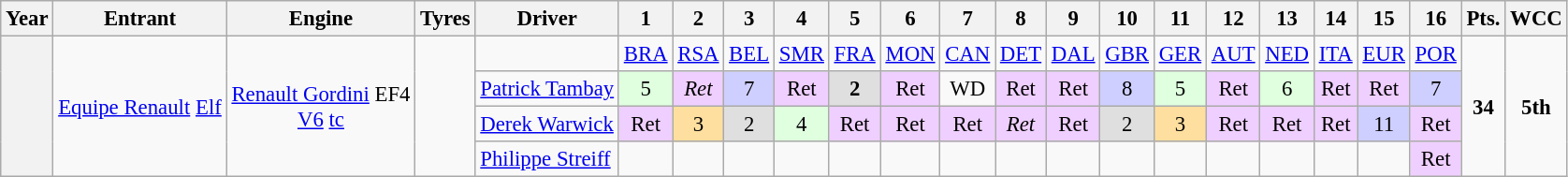<table class="wikitable" style="text-align:center; font-size:95%">
<tr>
<th>Year</th>
<th>Entrant</th>
<th>Engine</th>
<th>Tyres</th>
<th>Driver</th>
<th>1</th>
<th>2</th>
<th>3</th>
<th>4</th>
<th>5</th>
<th>6</th>
<th>7</th>
<th>8</th>
<th>9</th>
<th>10</th>
<th>11</th>
<th>12</th>
<th>13</th>
<th>14</th>
<th>15</th>
<th>16</th>
<th>Pts.</th>
<th>WCC</th>
</tr>
<tr>
<th rowspan="4"></th>
<td rowspan="4"><a href='#'>Equipe Renault</a> <a href='#'>Elf</a></td>
<td rowspan="4"><a href='#'>Renault Gordini</a> EF4<br><a href='#'>V6</a> <a href='#'>tc</a></td>
<td rowspan="4"></td>
<td></td>
<td><a href='#'>BRA</a></td>
<td><a href='#'>RSA</a></td>
<td><a href='#'>BEL</a></td>
<td><a href='#'>SMR</a></td>
<td><a href='#'>FRA</a></td>
<td><a href='#'>MON</a></td>
<td><a href='#'>CAN</a></td>
<td><a href='#'>DET</a></td>
<td><a href='#'>DAL</a></td>
<td><a href='#'>GBR</a></td>
<td><a href='#'>GER</a></td>
<td><a href='#'>AUT</a></td>
<td><a href='#'>NED</a></td>
<td><a href='#'>ITA</a></td>
<td><a href='#'>EUR</a></td>
<td><a href='#'>POR</a></td>
<td rowspan="4"><strong>34</strong></td>
<td rowspan="4"><strong>5th</strong></td>
</tr>
<tr>
<td align="left"><a href='#'>Patrick Tambay</a></td>
<td style="background:#dfffdf;">5</td>
<td style="background:#efcfff;"><em>Ret</em></td>
<td style="background:#cfcfff;">7</td>
<td style="background:#efcfff;">Ret</td>
<td style="background:#dfdfdf;"><strong>2</strong></td>
<td style="background:#efcfff;">Ret</td>
<td>WD</td>
<td style="background:#efcfff;">Ret</td>
<td style="background:#efcfff;">Ret</td>
<td style="background:#cfcfff;">8</td>
<td style="background:#dfffdf;">5</td>
<td style="background:#efcfff;">Ret</td>
<td style="background:#dfffdf;">6</td>
<td style="background:#efcfff;">Ret</td>
<td style="background:#efcfff;">Ret</td>
<td style="background:#cfcfff;">7</td>
</tr>
<tr>
<td align="left"><a href='#'>Derek Warwick</a></td>
<td style="background:#efcfff;">Ret</td>
<td style="background:#ffdf9f;">3</td>
<td style="background:#dfdfdf;">2</td>
<td style="background:#dfffdf;">4</td>
<td style="background:#efcfff;">Ret</td>
<td style="background:#efcfff;">Ret</td>
<td style="background:#efcfff;">Ret</td>
<td style="background:#efcfff;"><em>Ret</em></td>
<td style="background:#efcfff;">Ret</td>
<td style="background:#dfdfdf;">2</td>
<td style="background:#ffdf9f;">3</td>
<td style="background:#efcfff;">Ret</td>
<td style="background:#efcfff;">Ret</td>
<td style="background:#efcfff;">Ret</td>
<td style="background:#cfcfff;">11</td>
<td style="background:#efcfff;">Ret</td>
</tr>
<tr>
<td align="left"><a href='#'>Philippe Streiff</a></td>
<td></td>
<td></td>
<td></td>
<td></td>
<td></td>
<td></td>
<td></td>
<td></td>
<td></td>
<td></td>
<td></td>
<td></td>
<td></td>
<td></td>
<td></td>
<td style="background:#efcfff;">Ret</td>
</tr>
</table>
